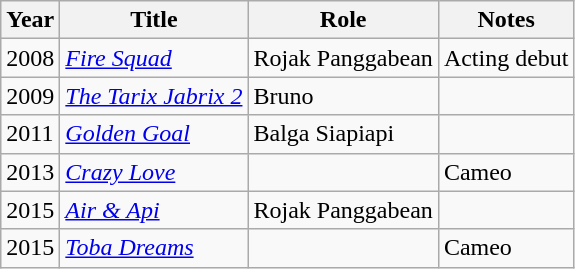<table class="wikitable sortable">
<tr>
<th>Year</th>
<th>Title</th>
<th>Role</th>
<th>Notes</th>
</tr>
<tr>
<td>2008</td>
<td><em><a href='#'>Fire Squad</a></em></td>
<td>Rojak Panggabean</td>
<td>Acting debut</td>
</tr>
<tr>
<td>2009</td>
<td><em><a href='#'>The Tarix Jabrix 2</a></em></td>
<td>Bruno</td>
<td></td>
</tr>
<tr>
<td>2011</td>
<td><em><a href='#'>Golden Goal</a></em></td>
<td>Balga Siapiapi</td>
<td></td>
</tr>
<tr>
<td>2013</td>
<td><em><a href='#'>Crazy Love</a></em></td>
<td></td>
<td>Cameo</td>
</tr>
<tr>
<td>2015</td>
<td><em><a href='#'>Air & Api</a></em></td>
<td>Rojak Panggabean</td>
<td></td>
</tr>
<tr>
<td>2015</td>
<td><em><a href='#'>Toba Dreams</a></em></td>
<td></td>
<td>Cameo</td>
</tr>
</table>
